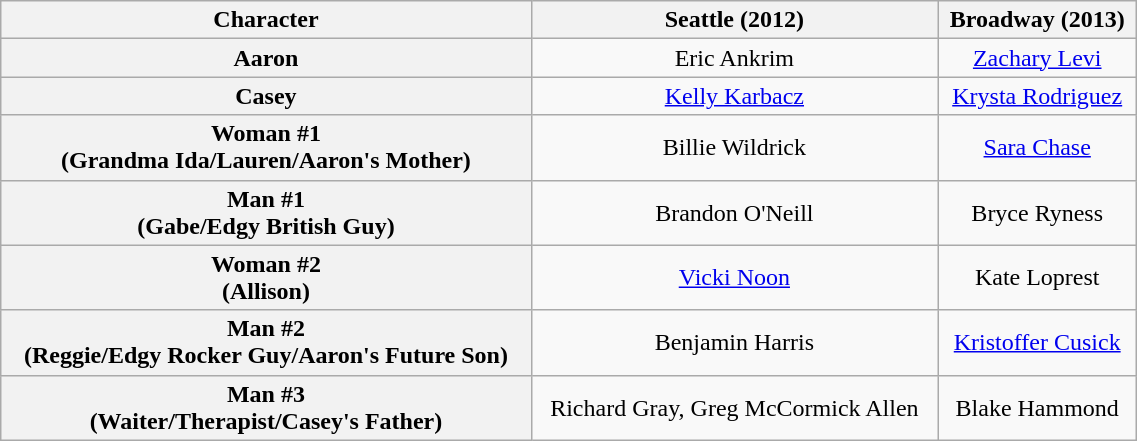<table class="wikitable sortable" style="width:60%;">
<tr>
<th scope="col">Character</th>
<th scope="col" class="unsortable">Seattle (2012)</th>
<th scope="col" class="unsortable">Broadway (2013)</th>
</tr>
<tr>
<th scope="row">Aaron</th>
<td style="text-align:center;">Eric Ankrim</td>
<td style="text-align:center;"><a href='#'>Zachary Levi</a></td>
</tr>
<tr>
<th scope="row">Casey</th>
<td style="text-align:center;"><a href='#'>Kelly Karbacz</a></td>
<td style="text-align:center;"><a href='#'>Krysta Rodriguez</a></td>
</tr>
<tr>
<th scope="row">Woman #1<br>(Grandma Ida/Lauren/Aaron's Mother)</th>
<td style="text-align:center;">Billie Wildrick</td>
<td style="text-align:center;"><a href='#'>Sara Chase</a></td>
</tr>
<tr>
<th scope="row">Man #1<br>(Gabe/Edgy British Guy)</th>
<td style="text-align:center;">Brandon O'Neill</td>
<td style="text-align:center;">Bryce Ryness</td>
</tr>
<tr>
<th scope="row">Woman #2<br>(Allison)</th>
<td style="text-align:center;"><a href='#'>Vicki Noon</a></td>
<td style="text-align:center;">Kate Loprest</td>
</tr>
<tr>
<th scope="row">Man #2<br>(Reggie/Edgy Rocker Guy/Aaron's Future Son)</th>
<td style="text-align:center;">Benjamin Harris</td>
<td style="text-align:center;"><a href='#'>Kristoffer Cusick</a></td>
</tr>
<tr>
<th scope="row">Man #3<br>(Waiter/Therapist/Casey's Father)</th>
<td style="text-align:center;">Richard Gray, Greg McCormick Allen</td>
<td style="text-align:center;">Blake Hammond</td>
</tr>
</table>
